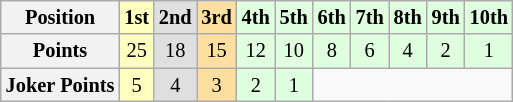<table class="wikitable" style="font-size: 85%;">
<tr>
<th>Position</th>
<td style="background:#ffffbf;" align="center"><strong>1st</strong></td>
<td style="background:#dfdfdf;" align="center"><strong>2nd</strong></td>
<td style="background:#ffdf9f;" align="center"><strong>3rd</strong></td>
<td style="background:#dfffdf;" align="center"><strong>4th</strong></td>
<td style="background:#dfffdf;" align="center"><strong>5th</strong></td>
<td style="background:#dfffdf;" align="center"><strong>6th</strong></td>
<td style="background:#dfffdf;" align="center"><strong>7th</strong></td>
<td style="background:#dfffdf;" align="center"><strong>8th</strong></td>
<td style="background:#dfffdf;" align="center"><strong>9th</strong></td>
<td style="background:#dfffdf;" align="center"><strong>10th</strong></td>
</tr>
<tr>
<th>Points</th>
<td style="background:#ffffbf;" align="center">25</td>
<td style="background:#dfdfdf;" align="center">18</td>
<td style="background:#ffdf9f;" align="center">15</td>
<td style="background:#dfffdf;" align="center">12</td>
<td style="background:#dfffdf;" align="center">10</td>
<td style="background:#dfffdf;" align="center">8</td>
<td style="background:#dfffdf;" align="center">6</td>
<td style="background:#dfffdf;" align="center">4</td>
<td style="background:#dfffdf;" align="center">2</td>
<td style="background:#dfffdf;" align="center">1</td>
</tr>
<tr>
<th>Joker Points</th>
<td style="background:#ffffbf;" align="center">5</td>
<td style="background:#dfdfdf;" align="center">4</td>
<td style="background:#ffdf9f;" align="center">3</td>
<td style="background:#dfffdf;" align="center">2</td>
<td style="background:#dfffdf;" align="center">1</td>
</tr>
</table>
